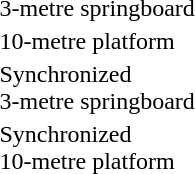<table>
<tr>
<td>3-metre springboard <br></td>
<td><strong></strong></td>
<td></td>
<td></td>
</tr>
<tr>
<td>10-metre platform <br></td>
<td><strong></strong></td>
<td></td>
<td></td>
</tr>
<tr>
<td>Synchronized<br>3-metre springboard <br></td>
<td><strong><br></strong></td>
<td><br></td>
<td><br></td>
</tr>
<tr>
<td>Synchronized<br>10-metre platform <br></td>
<td><strong><br></strong></td>
<td><br></td>
<td><br></td>
</tr>
</table>
